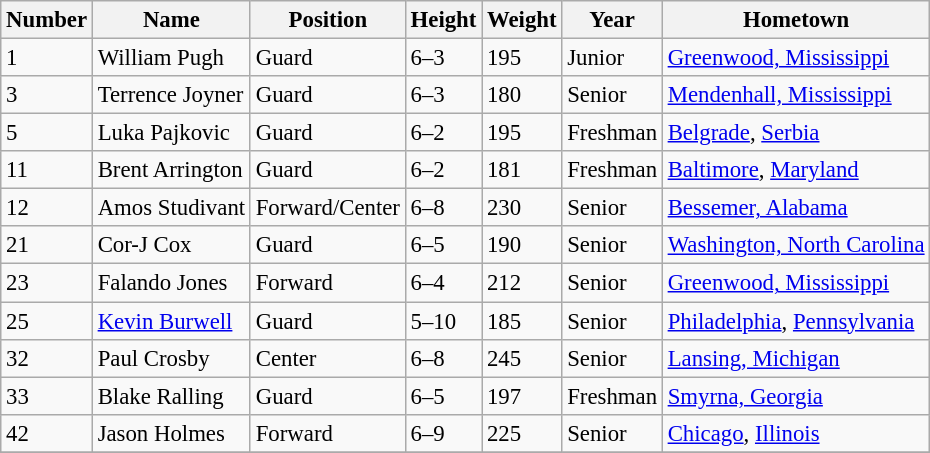<table class="wikitable" style="font-size: 95%;">
<tr>
<th>Number</th>
<th>Name</th>
<th>Position</th>
<th>Height</th>
<th>Weight</th>
<th>Year</th>
<th>Hometown</th>
</tr>
<tr>
<td>1</td>
<td>William Pugh</td>
<td>Guard</td>
<td>6–3</td>
<td>195</td>
<td>Junior</td>
<td><a href='#'>Greenwood, Mississippi</a></td>
</tr>
<tr>
<td>3</td>
<td>Terrence Joyner</td>
<td>Guard</td>
<td>6–3</td>
<td>180</td>
<td>Senior</td>
<td><a href='#'>Mendenhall, Mississippi</a></td>
</tr>
<tr>
<td>5</td>
<td>Luka Pajkovic</td>
<td>Guard</td>
<td>6–2</td>
<td>195</td>
<td>Freshman</td>
<td><a href='#'>Belgrade</a>, <a href='#'>Serbia</a></td>
</tr>
<tr>
<td>11</td>
<td>Brent Arrington</td>
<td>Guard</td>
<td>6–2</td>
<td>181</td>
<td>Freshman</td>
<td><a href='#'>Baltimore</a>, <a href='#'>Maryland</a></td>
</tr>
<tr>
<td>12</td>
<td>Amos Studivant</td>
<td>Forward/Center</td>
<td>6–8</td>
<td>230</td>
<td>Senior</td>
<td><a href='#'>Bessemer, Alabama</a></td>
</tr>
<tr>
<td>21</td>
<td>Cor-J Cox</td>
<td>Guard</td>
<td>6–5</td>
<td>190</td>
<td>Senior</td>
<td><a href='#'>Washington, North Carolina</a></td>
</tr>
<tr>
<td>23</td>
<td>Falando Jones</td>
<td>Forward</td>
<td>6–4</td>
<td>212</td>
<td>Senior</td>
<td><a href='#'>Greenwood, Mississippi</a></td>
</tr>
<tr>
<td>25</td>
<td><a href='#'>Kevin Burwell</a></td>
<td>Guard</td>
<td>5–10</td>
<td>185</td>
<td>Senior</td>
<td><a href='#'>Philadelphia</a>, <a href='#'>Pennsylvania</a></td>
</tr>
<tr>
<td>32</td>
<td>Paul Crosby</td>
<td>Center</td>
<td>6–8</td>
<td>245</td>
<td>Senior</td>
<td><a href='#'>Lansing, Michigan</a></td>
</tr>
<tr>
<td>33</td>
<td>Blake Ralling</td>
<td>Guard</td>
<td>6–5</td>
<td>197</td>
<td>Freshman</td>
<td><a href='#'>Smyrna, Georgia</a></td>
</tr>
<tr>
<td>42</td>
<td>Jason Holmes</td>
<td>Forward</td>
<td>6–9</td>
<td>225</td>
<td>Senior</td>
<td><a href='#'>Chicago</a>, <a href='#'>Illinois</a></td>
</tr>
<tr>
</tr>
</table>
